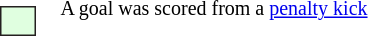<table style="font-size: smaller;">
<tr>
<td><br><table style="padding:0em .6em; height:1.5em; background:#e0ffe0; border:solid 1px #242020; width: 1.5em; margin:.25em .9em .25em .25em;" valign="top">
<tr>
<td></td>
</tr>
</table>
</td>
<td>A goal was scored from a <a href='#'>penalty kick</a></td>
</tr>
</table>
